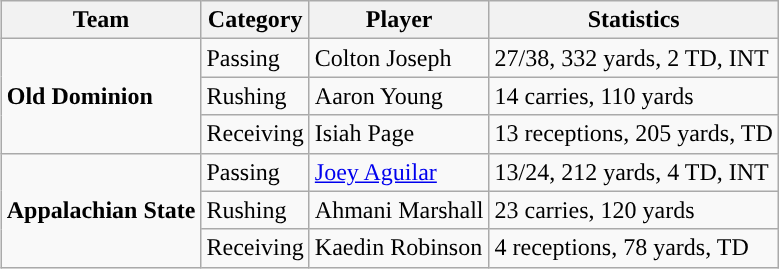<table class="wikitable" style="float: right;">
<tr>
<th>Team</th>
<th>Category</th>
<th>Player</th>
<th>Statistics</th>
</tr>
<tr>
<td rowspan=3><strong>Old Dominion</strong></td>
<td>Passing</td>
<td>Colton Joseph</td>
<td>27/38, 332 yards, 2 TD, INT</td>
</tr>
<tr>
<td>Rushing</td>
<td>Aaron Young</td>
<td>14 carries, 110 yards</td>
</tr>
<tr>
<td>Receiving</td>
<td>Isiah Page</td>
<td>13 receptions, 205 yards, TD</td>
</tr>
<tr>
<td rowspan=3><strong>Appalachian State</strong></td>
<td>Passing</td>
<td><a href='#'>Joey Aguilar</a></td>
<td>13/24, 212 yards, 4 TD, INT</td>
</tr>
<tr>
<td>Rushing</td>
<td>Ahmani Marshall</td>
<td>23 carries, 120 yards</td>
</tr>
<tr>
<td>Receiving</td>
<td>Kaedin Robinson</td>
<td>4 receptions, 78 yards, TD</td>
</tr>
</table>
